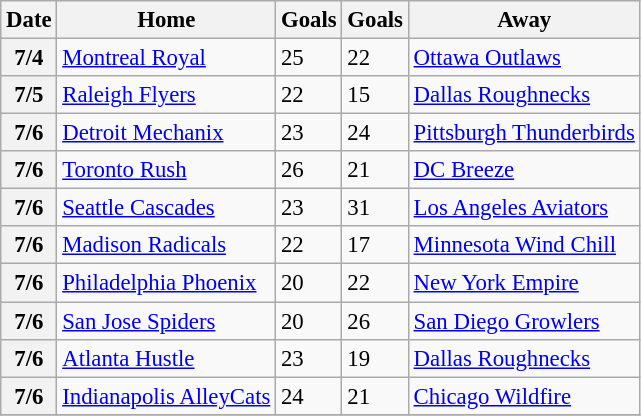<table class="wikitable" style="font-size: 95%;">
<tr>
<th>Date</th>
<th>Home</th>
<th>Goals</th>
<th>Goals</th>
<th>Away</th>
</tr>
<tr>
<th>7/4</th>
<td><a href='#'>Montreal Royal</a></td>
<td>25</td>
<td>22</td>
<td><a href='#'>Ottawa Outlaws</a></td>
</tr>
<tr>
<th>7/5</th>
<td><a href='#'>Raleigh Flyers</a></td>
<td>22</td>
<td>15</td>
<td><a href='#'>Dallas Roughnecks</a></td>
</tr>
<tr>
<th>7/6</th>
<td><a href='#'>Detroit Mechanix</a></td>
<td>23</td>
<td>24</td>
<td><a href='#'>Pittsburgh Thunderbirds</a></td>
</tr>
<tr>
<th>7/6</th>
<td><a href='#'>Toronto Rush</a></td>
<td>26</td>
<td>21</td>
<td><a href='#'>DC Breeze</a></td>
</tr>
<tr>
<th>7/6</th>
<td><a href='#'>Seattle Cascades</a></td>
<td>23</td>
<td>31</td>
<td><a href='#'>Los Angeles Aviators</a></td>
</tr>
<tr>
<th>7/6</th>
<td><a href='#'>Madison Radicals</a></td>
<td>22</td>
<td>17</td>
<td><a href='#'>Minnesota Wind Chill</a></td>
</tr>
<tr>
<th>7/6</th>
<td><a href='#'>Philadelphia Phoenix</a></td>
<td>20</td>
<td>22</td>
<td><a href='#'>New York Empire</a></td>
</tr>
<tr>
<th>7/6</th>
<td><a href='#'>San Jose Spiders</a></td>
<td>20</td>
<td>26</td>
<td><a href='#'>San Diego Growlers</a></td>
</tr>
<tr>
<th>7/6</th>
<td><a href='#'>Atlanta Hustle</a></td>
<td>23</td>
<td>19</td>
<td><a href='#'>Dallas Roughnecks</a></td>
</tr>
<tr>
<th>7/6</th>
<td><a href='#'>Indianapolis AlleyCats</a></td>
<td>24</td>
<td>21</td>
<td><a href='#'>Chicago Wildfire</a></td>
</tr>
<tr>
</tr>
</table>
